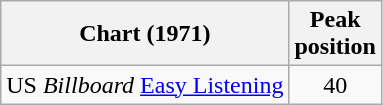<table class="wikitable">
<tr>
<th>Chart (1971)</th>
<th>Peak<br>position</th>
</tr>
<tr>
<td>US <em>Billboard</em> <a href='#'>Easy Listening</a></td>
<td align="center">40</td>
</tr>
</table>
